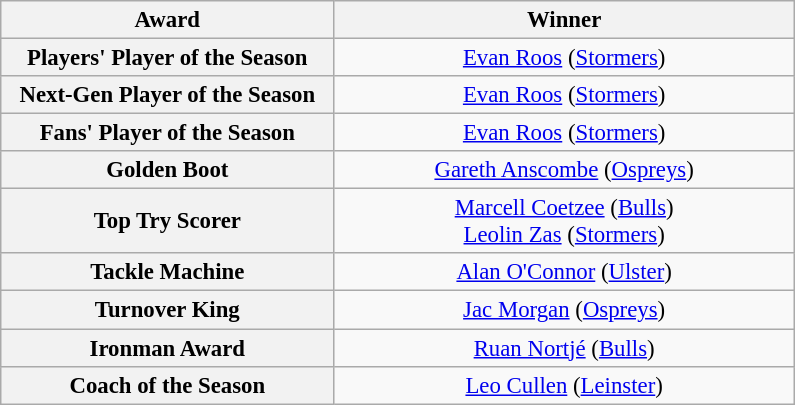<table class="wikitable" style="font-size:95%; text-align:center;">
<tr>
<th style="width:215px;">Award</th>
<th style="width:300px;">Winner</th>
</tr>
<tr>
<th>Players' Player of the Season</th>
<td> <a href='#'>Evan Roos</a> (<a href='#'>Stormers</a>)</td>
</tr>
<tr>
<th>Next-Gen Player of the Season</th>
<td> <a href='#'>Evan Roos</a> (<a href='#'>Stormers</a>)</td>
</tr>
<tr>
<th>Fans' Player of the Season</th>
<td> <a href='#'>Evan Roos</a> (<a href='#'>Stormers</a>)</td>
</tr>
<tr>
<th>Golden Boot</th>
<td> <a href='#'>Gareth Anscombe</a> (<a href='#'>Ospreys</a>)</td>
</tr>
<tr>
<th>Top Try Scorer</th>
<td> <a href='#'>Marcell Coetzee</a> (<a href='#'>Bulls</a>)<br> <a href='#'>Leolin Zas</a> (<a href='#'>Stormers</a>)</td>
</tr>
<tr>
<th>Tackle Machine</th>
<td> <a href='#'>Alan O'Connor</a> (<a href='#'>Ulster</a>)</td>
</tr>
<tr>
<th>Turnover King</th>
<td> <a href='#'>Jac Morgan</a> (<a href='#'>Ospreys</a>)</td>
</tr>
<tr>
<th>Ironman Award</th>
<td> <a href='#'>Ruan Nortjé</a> (<a href='#'>Bulls</a>)</td>
</tr>
<tr>
<th>Coach of the Season</th>
<td> <a href='#'>Leo Cullen</a> (<a href='#'>Leinster</a>)</td>
</tr>
</table>
